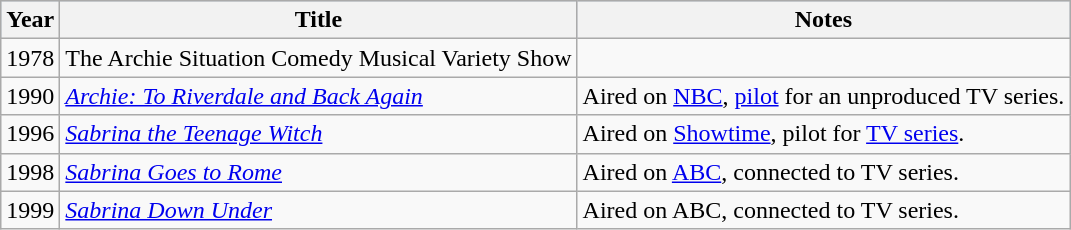<table class="wikitable">
<tr style="background:#b0c4de;">
<th>Year</th>
<th>Title</th>
<th>Notes</th>
</tr>
<tr>
<td>1978</td>
<td>The Archie Situation Comedy Musical Variety Show</td>
</tr>
<tr>
<td>1990</td>
<td><em><a href='#'>Archie: To Riverdale and Back Again</a></em></td>
<td>Aired on <a href='#'>NBC</a>, <a href='#'>pilot</a> for an unproduced TV series.</td>
</tr>
<tr>
<td>1996</td>
<td><em><a href='#'>Sabrina the Teenage Witch</a></em></td>
<td>Aired on <a href='#'>Showtime</a>, pilot for <a href='#'>TV series</a>.</td>
</tr>
<tr>
<td>1998</td>
<td><em><a href='#'>Sabrina Goes to Rome</a></em></td>
<td>Aired on <a href='#'>ABC</a>, connected to TV series.</td>
</tr>
<tr>
<td>1999</td>
<td><em><a href='#'>Sabrina Down Under</a></em></td>
<td>Aired on ABC, connected to TV series.</td>
</tr>
</table>
